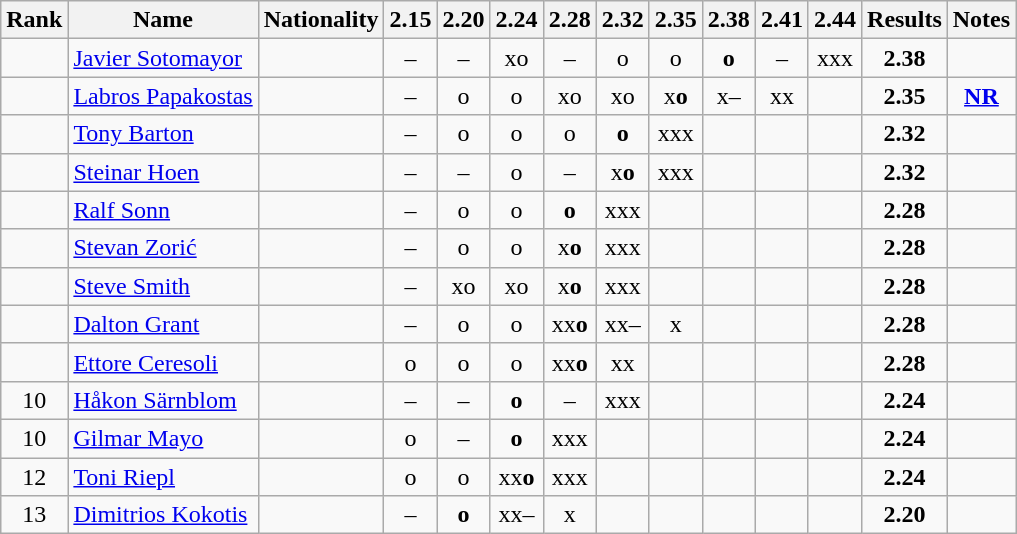<table class="wikitable sortable" style="text-align:center">
<tr>
<th>Rank</th>
<th>Name</th>
<th>Nationality</th>
<th>2.15</th>
<th>2.20</th>
<th>2.24</th>
<th>2.28</th>
<th>2.32</th>
<th>2.35</th>
<th>2.38</th>
<th>2.41</th>
<th>2.44</th>
<th>Results</th>
<th>Notes</th>
</tr>
<tr>
<td></td>
<td align="left"><a href='#'>Javier Sotomayor</a></td>
<td align=left></td>
<td>–</td>
<td>–</td>
<td>xo</td>
<td>–</td>
<td>o</td>
<td>o</td>
<td><strong>o</strong></td>
<td>–</td>
<td>xxx</td>
<td><strong>2.38</strong></td>
<td></td>
</tr>
<tr>
<td></td>
<td align="left"><a href='#'>Labros Papakostas</a></td>
<td align=left></td>
<td>–</td>
<td>o</td>
<td>o</td>
<td>xo</td>
<td>xo</td>
<td>x<strong>o</strong></td>
<td>x–</td>
<td>xx</td>
<td></td>
<td><strong>2.35</strong></td>
<td><strong><a href='#'>NR</a></strong></td>
</tr>
<tr>
<td></td>
<td align="left"><a href='#'>Tony Barton</a></td>
<td align=left></td>
<td>–</td>
<td>o</td>
<td>o</td>
<td>o</td>
<td><strong>o</strong></td>
<td>xxx</td>
<td></td>
<td></td>
<td></td>
<td><strong>2.32</strong></td>
<td></td>
</tr>
<tr>
<td></td>
<td align="left"><a href='#'>Steinar Hoen</a></td>
<td align=left></td>
<td>–</td>
<td>–</td>
<td>o</td>
<td>–</td>
<td>x<strong>o</strong></td>
<td>xxx</td>
<td></td>
<td></td>
<td></td>
<td><strong>2.32</strong></td>
<td></td>
</tr>
<tr>
<td></td>
<td align="left"><a href='#'>Ralf Sonn</a></td>
<td align=left></td>
<td>–</td>
<td>o</td>
<td>o</td>
<td><strong>o</strong></td>
<td>xxx</td>
<td></td>
<td></td>
<td></td>
<td></td>
<td><strong>2.28</strong></td>
<td></td>
</tr>
<tr>
<td></td>
<td align="left"><a href='#'>Stevan Zorić</a></td>
<td align=left></td>
<td>–</td>
<td>o</td>
<td>o</td>
<td>x<strong>o</strong></td>
<td>xxx</td>
<td></td>
<td></td>
<td></td>
<td></td>
<td><strong>2.28</strong></td>
<td></td>
</tr>
<tr>
<td></td>
<td align="left"><a href='#'>Steve Smith</a></td>
<td align=left></td>
<td>–</td>
<td>xo</td>
<td>xo</td>
<td>x<strong>o</strong></td>
<td>xxx</td>
<td></td>
<td></td>
<td></td>
<td></td>
<td><strong>2.28</strong></td>
<td></td>
</tr>
<tr>
<td></td>
<td align="left"><a href='#'>Dalton Grant</a></td>
<td align=left></td>
<td>–</td>
<td>o</td>
<td>o</td>
<td>xx<strong>o</strong></td>
<td>xx–</td>
<td>x</td>
<td></td>
<td></td>
<td></td>
<td><strong>2.28</strong></td>
<td></td>
</tr>
<tr>
<td></td>
<td align="left"><a href='#'>Ettore Ceresoli</a></td>
<td align=left></td>
<td>o</td>
<td>o</td>
<td>o</td>
<td>xx<strong>o</strong></td>
<td>xx</td>
<td></td>
<td></td>
<td></td>
<td></td>
<td><strong>2.28</strong></td>
<td></td>
</tr>
<tr>
<td>10</td>
<td align="left"><a href='#'>Håkon Särnblom</a></td>
<td align=left></td>
<td>–</td>
<td>–</td>
<td><strong>o</strong></td>
<td>–</td>
<td>xxx</td>
<td></td>
<td></td>
<td></td>
<td></td>
<td><strong>2.24</strong></td>
<td></td>
</tr>
<tr>
<td>10</td>
<td align="left"><a href='#'>Gilmar Mayo</a></td>
<td align=left></td>
<td>o</td>
<td>–</td>
<td><strong>o</strong></td>
<td>xxx</td>
<td></td>
<td></td>
<td></td>
<td></td>
<td></td>
<td><strong>2.24</strong></td>
<td></td>
</tr>
<tr>
<td>12</td>
<td align="left"><a href='#'>Toni Riepl</a></td>
<td align=left></td>
<td>o</td>
<td>o</td>
<td>xx<strong>o</strong></td>
<td>xxx</td>
<td></td>
<td></td>
<td></td>
<td></td>
<td></td>
<td><strong>2.24</strong></td>
<td></td>
</tr>
<tr>
<td>13</td>
<td align="left"><a href='#'>Dimitrios Kokotis</a></td>
<td align=left></td>
<td>–</td>
<td><strong>o</strong></td>
<td>xx–</td>
<td>x</td>
<td></td>
<td></td>
<td></td>
<td></td>
<td></td>
<td><strong>2.20</strong></td>
<td></td>
</tr>
</table>
